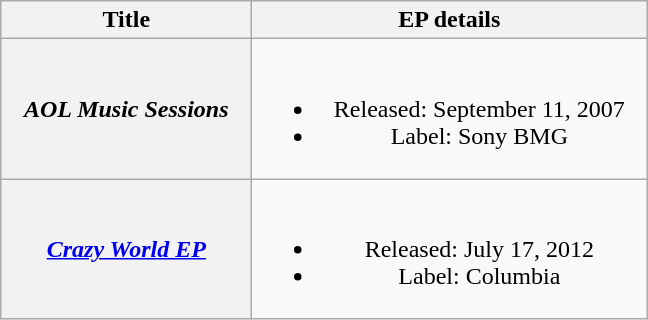<table class="wikitable plainrowheaders" style="text-align:center;">
<tr>
<th scope="col" style="width:10em;">Title</th>
<th scope="col" style="width:16em;">EP details</th>
</tr>
<tr>
<th scope="row"><em>AOL Music Sessions</em></th>
<td><br><ul><li>Released: September 11, 2007</li><li>Label: Sony BMG</li></ul></td>
</tr>
<tr>
<th scope="row"><em><a href='#'>Crazy World EP</a></em></th>
<td><br><ul><li>Released: July 17, 2012</li><li>Label: Columbia</li></ul></td>
</tr>
</table>
